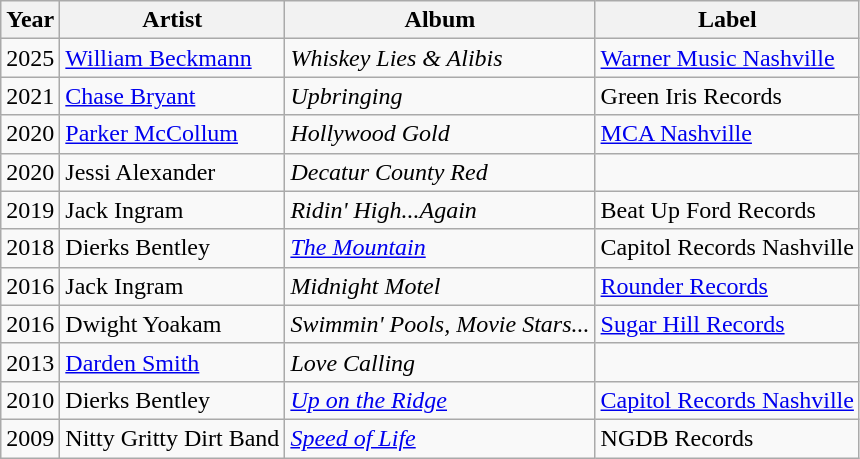<table class="wikitable">
<tr>
<th>Year</th>
<th>Artist</th>
<th>Album</th>
<th>Label</th>
</tr>
<tr>
<td>2025</td>
<td><a href='#'>William Beckmann</a></td>
<td><em>Whiskey Lies & Alibis</em></td>
<td><a href='#'>Warner Music Nashville</a></td>
</tr>
<tr>
<td>2021</td>
<td><a href='#'>Chase Bryant</a></td>
<td><em>Upbringing</em></td>
<td>Green Iris Records</td>
</tr>
<tr>
<td>2020</td>
<td><a href='#'>Parker McCollum</a></td>
<td><em>Hollywood Gold</em></td>
<td><a href='#'>MCA Nashville</a></td>
</tr>
<tr>
<td>2020</td>
<td>Jessi Alexander</td>
<td><em>Decatur County Red</em></td>
<td></td>
</tr>
<tr>
<td>2019</td>
<td>Jack Ingram</td>
<td><em>Ridin' High...Again</em></td>
<td>Beat Up Ford Records</td>
</tr>
<tr>
<td>2018</td>
<td>Dierks Bentley</td>
<td><em><a href='#'>The Mountain</a></em></td>
<td>Capitol Records Nashville</td>
</tr>
<tr>
<td>2016</td>
<td>Jack Ingram</td>
<td><em>Midnight Motel</em></td>
<td><a href='#'>Rounder Records</a></td>
</tr>
<tr>
<td>2016</td>
<td>Dwight Yoakam</td>
<td><em>Swimmin' Pools, Movie Stars...</em></td>
<td><a href='#'>Sugar Hill Records</a></td>
</tr>
<tr>
<td>2013</td>
<td><a href='#'>Darden Smith</a></td>
<td><em>Love Calling</em></td>
<td></td>
</tr>
<tr>
<td>2010</td>
<td>Dierks Bentley</td>
<td><em><a href='#'>Up on the Ridge</a></em></td>
<td><a href='#'>Capitol Records Nashville</a></td>
</tr>
<tr>
<td>2009</td>
<td>Nitty Gritty Dirt Band</td>
<td><em><a href='#'>Speed of Life</a></em></td>
<td>NGDB Records</td>
</tr>
</table>
